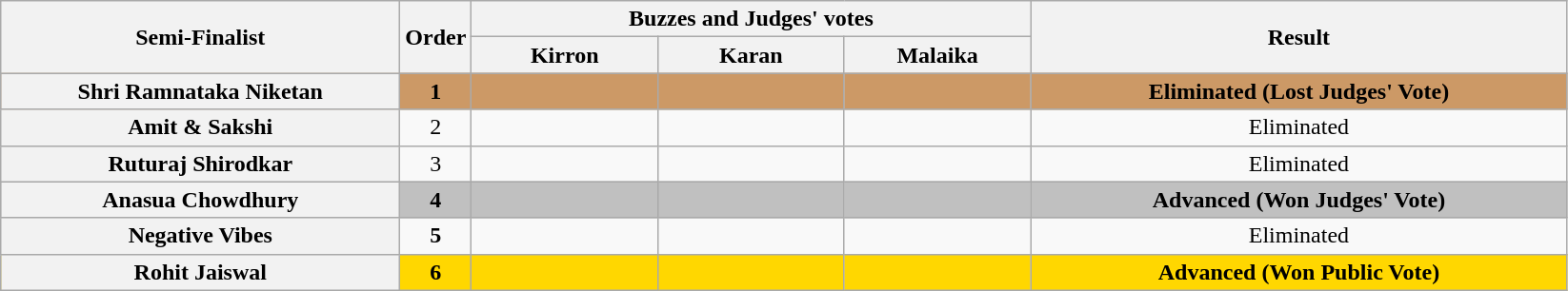<table class="wikitable plainrowheaders sortable" style="text-align:center;">
<tr>
<th rowspan="2" scope="col" class="unsortable" style="width:17em;">Semi-Finalist</th>
<th rowspan="2" scope="col" style="width:1em;">Order</th>
<th colspan="3" scope="col" class="unsortable" style="width:24em;">Buzzes and Judges' votes</th>
<th rowspan="2" scope="col" style="width:23em;">Result</th>
</tr>
<tr>
<th scope="col" class="unsortable" style="width:6em;">Kirron</th>
<th scope="col" class="unsortable" style="width:6em;">Karan</th>
<th scope="col" class="unsortable" style="width:6em;">Malaika</th>
</tr>
<tr style="background:#c96;">
<th scope="row"><strong>Shri Ramnataka Niketan</strong></th>
<td><strong>1</strong></td>
<td><strong></strong></td>
<td></td>
<td></td>
<td><strong>Eliminated (Lost Judges' Vote)</strong></td>
</tr>
<tr>
<th scope="row">Amit & Sakshi</th>
<td>2</td>
<td style="text-align:center;"></td>
<td style="text-align:center;"></td>
<td style="text-align:center;"></td>
<td>Eliminated</td>
</tr>
<tr>
<th scope="row">Ruturaj Shirodkar</th>
<td>3</td>
<td style="text-align:center;"></td>
<td style="text-align:center;"></td>
<td style="text-align:center;"></td>
<td>Eliminated</td>
</tr>
<tr style="background:silver;">
<th scope="row"><strong>Anasua Chowdhury</strong></th>
<td><strong>4</strong></td>
<td style="text-align:center;"></td>
<td style="text-align:center;"><strong></strong></td>
<td style="text-align:center;"><strong></strong></td>
<td><strong>Advanced (Won Judges' Vote)</strong></td>
</tr>
<tr>
<th scope="row">Negative Vibes </th>
<td><strong>5</strong></td>
<td style="text-align:center;"></td>
<td style="text-align:center;"></td>
<td style="text-align:center;"></td>
<td>Eliminated</td>
</tr>
<tr style="background:gold;">
<th scope="row"><strong>Rohit Jaiswal </strong></th>
<td><strong>6</strong></td>
<td style="text-align:center;"></td>
<td style="text-align:center;"></td>
<td style="text-align:center;"></td>
<td><strong>Advanced (Won Public Vote)</strong></td>
</tr>
</table>
